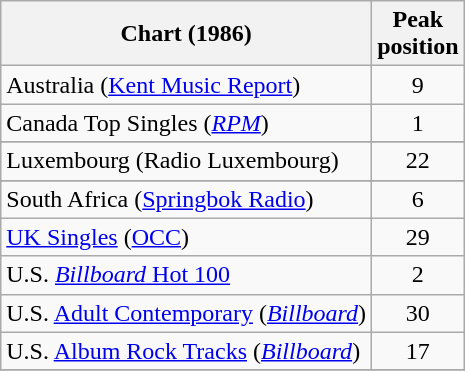<table class="wikitable sortable">
<tr>
<th>Chart (1986)</th>
<th>Peak<br>position</th>
</tr>
<tr>
<td align="left">Australia (<a href='#'>Kent Music Report</a>)</td>
<td align="center">9</td>
</tr>
<tr>
<td align="left">Canada Top Singles (<em><a href='#'>RPM</a></em>)</td>
<td align="center">1</td>
</tr>
<tr>
</tr>
<tr>
<td align="left">Luxembourg (Radio Luxembourg)</td>
<td align="center">22</td>
</tr>
<tr>
</tr>
<tr>
</tr>
<tr>
</tr>
<tr>
<td align="left">South Africa (<a href='#'>Springbok Radio</a>)</td>
<td align="center">6</td>
</tr>
<tr>
<td align="left"><a href='#'>UK Singles</a> (<a href='#'>OCC</a>)</td>
<td align="center">29</td>
</tr>
<tr>
<td align="left">U.S. <a href='#'><em>Billboard</em> Hot 100</a></td>
<td align="center">2</td>
</tr>
<tr>
<td align="left">U.S. <a href='#'>Adult Contemporary</a> (<em><a href='#'>Billboard</a></em>)</td>
<td align="center">30</td>
</tr>
<tr>
<td align="left">U.S. <a href='#'>Album Rock Tracks</a> (<em><a href='#'>Billboard</a></em>)</td>
<td align="center">17</td>
</tr>
<tr>
</tr>
</table>
